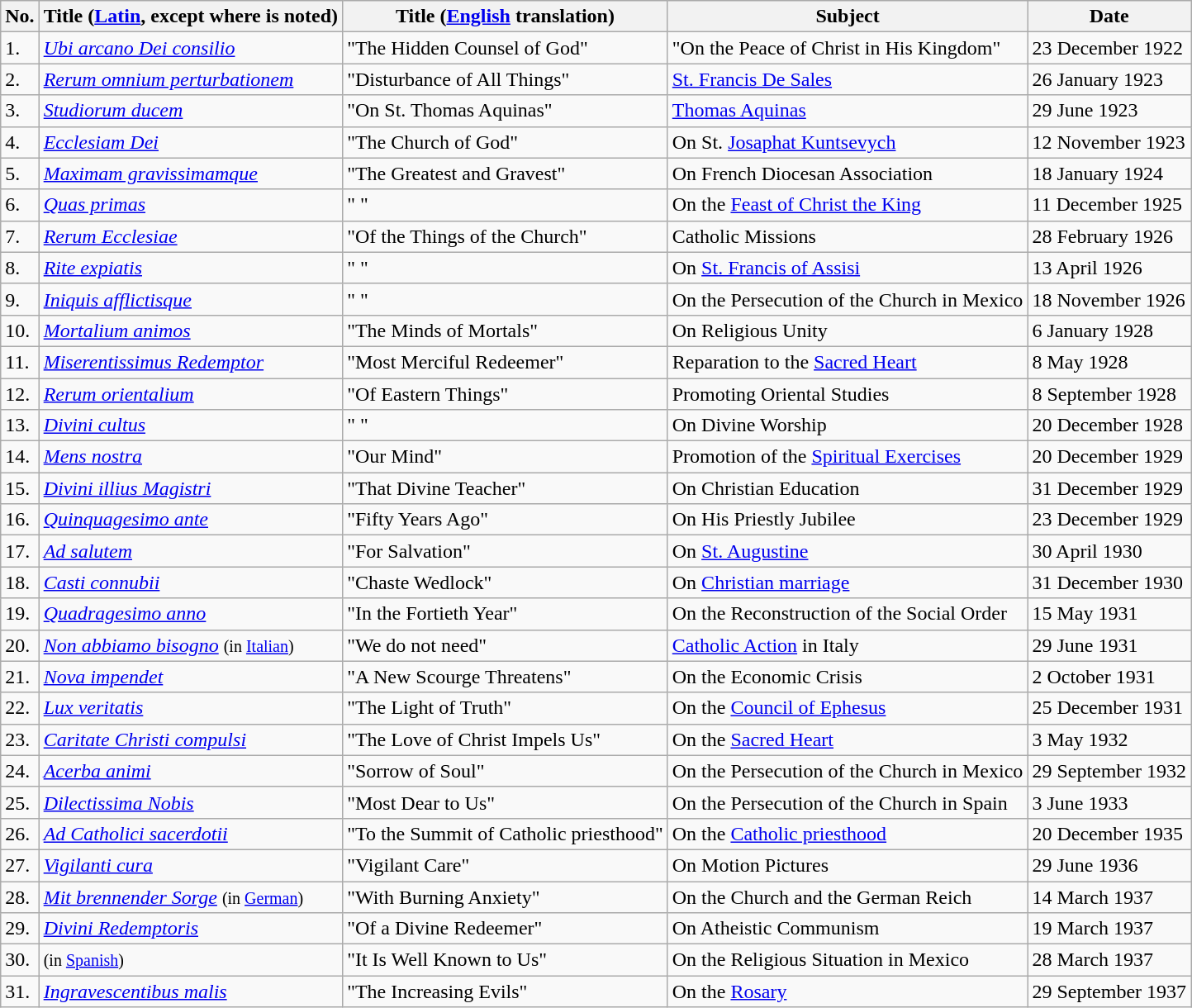<table class="wikitable">
<tr>
<th>No.</th>
<th>Title (<a href='#'>Latin</a>, except where is noted)</th>
<th>Title (<a href='#'>English</a> translation)</th>
<th>Subject</th>
<th>Date</th>
</tr>
<tr>
<td>1.</td>
<td><em><a href='#'>Ubi arcano Dei consilio</a></em></td>
<td>"The Hidden Counsel of God"</td>
<td>"On the Peace of Christ in His Kingdom"</td>
<td>23 December 1922</td>
</tr>
<tr>
<td>2.</td>
<td><em><a href='#'>Rerum omnium perturbationem</a></em></td>
<td>"Disturbance of All Things"</td>
<td><a href='#'>St. Francis De Sales</a></td>
<td>26 January 1923</td>
</tr>
<tr>
<td>3.</td>
<td><em><a href='#'>Studiorum ducem</a></em></td>
<td>"On St. Thomas Aquinas"</td>
<td><a href='#'>Thomas Aquinas</a></td>
<td>29 June 1923</td>
</tr>
<tr>
<td>4.</td>
<td><em><a href='#'>Ecclesiam Dei</a></em></td>
<td>"The Church of God"</td>
<td>On St. <a href='#'>Josaphat Kuntsevych</a></td>
<td>12 November 1923</td>
</tr>
<tr>
<td>5.</td>
<td><em><a href='#'>Maximam gravissimamque</a></em></td>
<td>"The Greatest and Gravest"</td>
<td>On French Diocesan Association</td>
<td>18 January 1924</td>
</tr>
<tr>
<td>6.</td>
<td><em><a href='#'>Quas primas</a></em></td>
<td>" "</td>
<td>On the <a href='#'>Feast of Christ the King</a></td>
<td>11 December 1925</td>
</tr>
<tr>
<td>7.</td>
<td><em><a href='#'>Rerum Ecclesiae</a></em></td>
<td>"Of the Things of the Church"</td>
<td>Catholic Missions</td>
<td>28 February 1926</td>
</tr>
<tr>
<td>8.</td>
<td><em><a href='#'>Rite expiatis</a></em></td>
<td>" "</td>
<td>On <a href='#'>St. Francis of Assisi</a></td>
<td>13 April 1926</td>
</tr>
<tr>
<td>9.</td>
<td><em><a href='#'>Iniquis afflictisque</a></em></td>
<td>" "</td>
<td>On the Persecution of the Church in Mexico</td>
<td>18 November 1926</td>
</tr>
<tr>
<td>10.</td>
<td><em><a href='#'>Mortalium animos</a></em></td>
<td>"The Minds of Mortals"</td>
<td>On Religious Unity</td>
<td>6 January 1928</td>
</tr>
<tr>
<td>11.</td>
<td><em><a href='#'>Miserentissimus Redemptor</a></em></td>
<td>"Most Merciful Redeemer"</td>
<td>Reparation to the <a href='#'>Sacred Heart</a></td>
<td>8 May 1928</td>
</tr>
<tr>
<td>12.</td>
<td><em><a href='#'>Rerum orientalium</a></em></td>
<td>"Of Eastern Things"</td>
<td>Promoting Oriental Studies</td>
<td>8 September 1928</td>
</tr>
<tr>
<td>13.</td>
<td><em><a href='#'>Divini cultus</a></em></td>
<td>" "</td>
<td>On Divine Worship</td>
<td>20 December 1928</td>
</tr>
<tr>
<td>14.</td>
<td><em><a href='#'>Mens nostra</a></em></td>
<td>"Our Mind"</td>
<td>Promotion of the <a href='#'>Spiritual Exercises</a></td>
<td>20 December 1929</td>
</tr>
<tr>
<td>15.</td>
<td><em><a href='#'>Divini illius Magistri</a></em></td>
<td>"That Divine Teacher"</td>
<td>On Christian Education</td>
<td>31 December 1929</td>
</tr>
<tr>
<td>16.</td>
<td><em><a href='#'>Quinquagesimo ante</a></em></td>
<td>"Fifty Years Ago"</td>
<td>On His Priestly Jubilee</td>
<td>23 December 1929</td>
</tr>
<tr>
<td>17.</td>
<td><em><a href='#'>Ad salutem</a></em></td>
<td>"For Salvation"</td>
<td>On <a href='#'>St. Augustine</a></td>
<td>30 April 1930</td>
</tr>
<tr>
<td>18.</td>
<td><em><a href='#'>Casti connubii</a></em></td>
<td>"Chaste Wedlock"</td>
<td>On <a href='#'>Christian marriage</a></td>
<td>31 December 1930</td>
</tr>
<tr>
<td>19.</td>
<td><em><a href='#'>Quadragesimo anno</a></em></td>
<td>"In the Fortieth Year"</td>
<td>On the Reconstruction of the Social Order</td>
<td>15 May 1931</td>
</tr>
<tr>
<td>20.</td>
<td><em><a href='#'>Non abbiamo bisogno</a></em> <small>(in <a href='#'>Italian</a>)</small></td>
<td>"We do not need"</td>
<td><a href='#'>Catholic Action</a> in Italy</td>
<td>29 June 1931</td>
</tr>
<tr>
<td>21.</td>
<td><em><a href='#'>Nova impendet</a></em></td>
<td>"A New Scourge Threatens"</td>
<td>On the Economic Crisis</td>
<td>2 October 1931</td>
</tr>
<tr>
<td>22.</td>
<td><em><a href='#'>Lux veritatis</a></em></td>
<td>"The Light of Truth"</td>
<td>On the <a href='#'>Council of Ephesus</a></td>
<td>25 December 1931</td>
</tr>
<tr>
<td>23.</td>
<td><em><a href='#'>Caritate Christi compulsi</a></em></td>
<td>"The Love of Christ Impels Us"</td>
<td>On the <a href='#'>Sacred Heart</a></td>
<td>3 May 1932</td>
</tr>
<tr>
<td>24.</td>
<td><em><a href='#'>Acerba animi</a></em></td>
<td>"Sorrow of Soul"</td>
<td>On the Persecution of the Church in Mexico</td>
<td>29 September 1932</td>
</tr>
<tr>
<td>25.</td>
<td><em><a href='#'>Dilectissima Nobis</a></em></td>
<td>"Most Dear to Us"</td>
<td>On the Persecution of the Church in Spain</td>
<td>3 June 1933</td>
</tr>
<tr>
<td>26.</td>
<td><em><a href='#'>Ad Catholici sacerdotii</a></em></td>
<td>"To the Summit of Catholic priesthood"</td>
<td>On the <a href='#'>Catholic priesthood</a></td>
<td>20 December 1935</td>
</tr>
<tr>
<td>27.</td>
<td><em><a href='#'>Vigilanti cura</a></em></td>
<td>"Vigilant Care"</td>
<td>On Motion Pictures</td>
<td>29 June 1936</td>
</tr>
<tr>
<td>28.</td>
<td><em><a href='#'>Mit brennender Sorge</a></em> <small>(in <a href='#'>German</a>)</small></td>
<td>"With Burning Anxiety"</td>
<td>On the Church and the German Reich</td>
<td>14 March 1937</td>
</tr>
<tr>
<td>29.</td>
<td><em><a href='#'>Divini Redemptoris</a></em></td>
<td>"Of a Divine Redeemer"</td>
<td>On Atheistic Communism</td>
<td>19 March 1937</td>
</tr>
<tr>
<td>30.</td>
<td><em></em> <small>(in <a href='#'>Spanish</a>)</small></td>
<td>"It Is Well Known to Us"</td>
<td>On the Religious Situation in Mexico</td>
<td>28 March 1937</td>
</tr>
<tr>
<td>31.</td>
<td><em><a href='#'>Ingravescentibus malis</a></em></td>
<td>"The Increasing Evils"</td>
<td>On the <a href='#'>Rosary</a></td>
<td>29 September 1937</td>
</tr>
</table>
